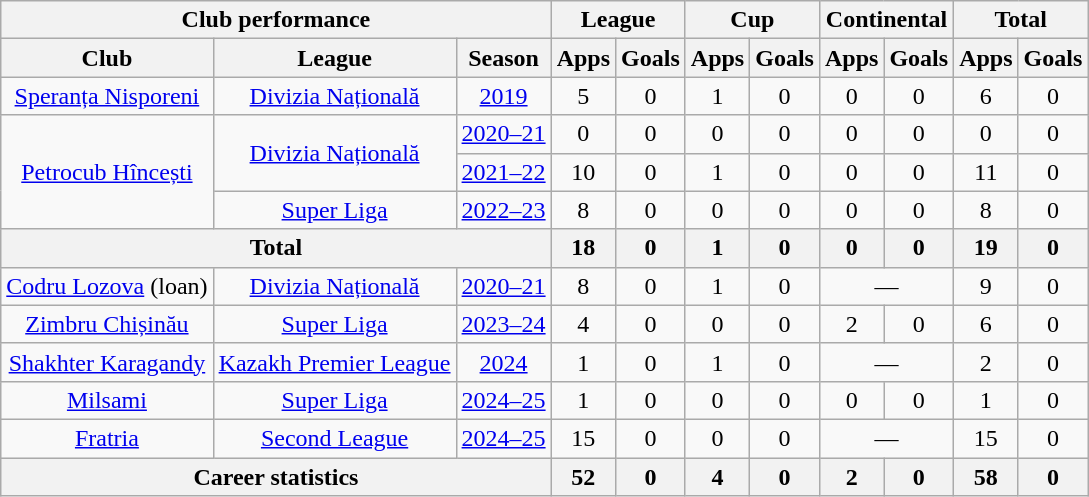<table class="wikitable" style="text-align: center">
<tr>
<th colspan="3">Club performance</th>
<th colspan="2">League</th>
<th colspan="2">Cup</th>
<th colspan="2">Continental</th>
<th colspan="3">Total</th>
</tr>
<tr>
<th>Club</th>
<th>League</th>
<th>Season</th>
<th>Apps</th>
<th>Goals</th>
<th>Apps</th>
<th>Goals</th>
<th>Apps</th>
<th>Goals</th>
<th>Apps</th>
<th>Goals</th>
</tr>
<tr>
<td rowspan="1" valign="center"><a href='#'>Speranța Nisporeni</a></td>
<td rowspan="1"><a href='#'>Divizia Națională</a></td>
<td><a href='#'>2019</a></td>
<td>5</td>
<td>0</td>
<td>1</td>
<td>0</td>
<td>0</td>
<td>0</td>
<td>6</td>
<td>0</td>
</tr>
<tr>
<td rowspan="3" valign="center"><a href='#'>Petrocub Hîncești</a></td>
<td rowspan="2"><a href='#'>Divizia Națională</a></td>
<td><a href='#'>2020–21</a></td>
<td>0</td>
<td>0</td>
<td>0</td>
<td>0</td>
<td>0</td>
<td>0</td>
<td>0</td>
<td>0</td>
</tr>
<tr>
<td><a href='#'>2021–22</a></td>
<td>10</td>
<td>0</td>
<td>1</td>
<td>0</td>
<td>0</td>
<td>0</td>
<td>11</td>
<td>0</td>
</tr>
<tr>
<td rowspan="1"><a href='#'>Super Liga</a></td>
<td><a href='#'>2022–23</a></td>
<td>8</td>
<td>0</td>
<td>0</td>
<td>0</td>
<td>0</td>
<td>0</td>
<td>8</td>
<td>0</td>
</tr>
<tr>
<th colspan=3>Total</th>
<th>18</th>
<th>0</th>
<th>1</th>
<th>0</th>
<th>0</th>
<th>0</th>
<th>19</th>
<th>0</th>
</tr>
<tr>
<td rowspan="1" valign="center"><a href='#'>Codru Lozova</a> (loan)</td>
<td rowspan="1"><a href='#'>Divizia Națională</a></td>
<td><a href='#'>2020–21</a></td>
<td>8</td>
<td>0</td>
<td>1</td>
<td>0</td>
<td colspan="2">—</td>
<td>9</td>
<td>0</td>
</tr>
<tr>
<td rowspan=1 valign="center"><a href='#'>Zimbru Chișinău</a></td>
<td rowspan="1"><a href='#'>Super Liga</a></td>
<td><a href='#'>2023–24</a></td>
<td>4</td>
<td>0</td>
<td>0</td>
<td>0</td>
<td>2</td>
<td>0</td>
<td>6</td>
<td>0</td>
</tr>
<tr>
<td rowspan=1 valign="center"><a href='#'>Shakhter Karagandy</a></td>
<td rowspan="1"><a href='#'>Kazakh Premier League</a></td>
<td><a href='#'>2024</a></td>
<td>1</td>
<td>0</td>
<td>1</td>
<td>0</td>
<td colspan="2">—</td>
<td>2</td>
<td>0</td>
</tr>
<tr>
<td rowspan=1 valign="center"><a href='#'>Milsami</a></td>
<td rowspan="1"><a href='#'>Super Liga</a></td>
<td><a href='#'>2024–25</a></td>
<td>1</td>
<td>0</td>
<td>0</td>
<td>0</td>
<td>0</td>
<td>0</td>
<td>1</td>
<td>0</td>
</tr>
<tr>
<td rowspan=1 valign="center"><a href='#'>Fratria</a></td>
<td rowspan="1"><a href='#'>Second League</a></td>
<td><a href='#'>2024–25</a></td>
<td>15</td>
<td>0</td>
<td>0</td>
<td>0</td>
<td colspan="2">—</td>
<td>15</td>
<td>0</td>
</tr>
<tr>
<th colspan="3">Career statistics</th>
<th>52</th>
<th>0</th>
<th>4</th>
<th>0</th>
<th>2</th>
<th>0</th>
<th>58</th>
<th>0</th>
</tr>
</table>
